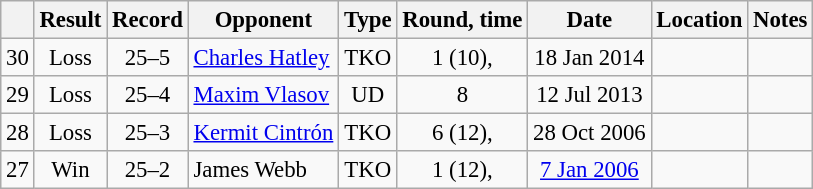<table class="wikitable" style="text-align:center; font-size:95%">
<tr>
<th></th>
<th>Result</th>
<th>Record</th>
<th>Opponent</th>
<th>Type</th>
<th>Round, time</th>
<th>Date</th>
<th>Location</th>
<th>Notes</th>
</tr>
<tr>
<td>30</td>
<td>Loss</td>
<td>25–5</td>
<td style="text-align:left;"> <a href='#'>Charles Hatley</a></td>
<td>TKO</td>
<td>1 (10), </td>
<td>18 Jan 2014</td>
<td style="text-align:left;"> </td>
<td></td>
</tr>
<tr>
<td>29</td>
<td>Loss</td>
<td>25–4</td>
<td style="text-align:left;"> <a href='#'>Maxim Vlasov</a></td>
<td>UD</td>
<td>8</td>
<td>12 Jul 2013</td>
<td style="text-align:left;"> </td>
<td></td>
</tr>
<tr>
<td>28</td>
<td>Loss</td>
<td>25–3</td>
<td style="text-align:left;"> <a href='#'>Kermit Cintrón</a></td>
<td>TKO</td>
<td>6 (12), </td>
<td>28 Oct 2006</td>
<td style="text-align:left;"> </td>
<td style="text-align:left;"></td>
</tr>
<tr>
<td>27</td>
<td>Win</td>
<td>25–2</td>
<td style="text-align:left;"> James Webb</td>
<td>TKO</td>
<td>1 (12), </td>
<td><a href='#'>7 Jan 2006</a></td>
<td style="text-align:left;"> </td>
<td style="text-align:left;"></td>
</tr>
</table>
